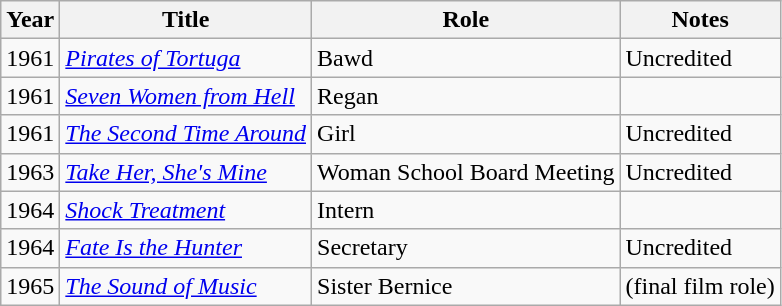<table class="wikitable">
<tr>
<th>Year</th>
<th>Title</th>
<th>Role</th>
<th>Notes</th>
</tr>
<tr>
<td>1961</td>
<td><em><a href='#'>Pirates of Tortuga</a></em></td>
<td>Bawd</td>
<td>Uncredited</td>
</tr>
<tr>
<td>1961</td>
<td><em><a href='#'>Seven Women from Hell</a></em></td>
<td>Regan</td>
<td></td>
</tr>
<tr>
<td>1961</td>
<td><em><a href='#'>The Second Time Around</a></em></td>
<td>Girl</td>
<td>Uncredited</td>
</tr>
<tr>
<td>1963</td>
<td><em><a href='#'>Take Her, She's Mine</a></em></td>
<td>Woman School Board Meeting</td>
<td>Uncredited</td>
</tr>
<tr>
<td>1964</td>
<td><em><a href='#'>Shock Treatment</a></em></td>
<td>Intern</td>
<td></td>
</tr>
<tr>
<td>1964</td>
<td><em><a href='#'>Fate Is the Hunter</a></em></td>
<td>Secretary</td>
<td>Uncredited</td>
</tr>
<tr>
<td>1965</td>
<td><em><a href='#'>The Sound of Music</a></em></td>
<td>Sister Bernice</td>
<td>(final film role)</td>
</tr>
</table>
